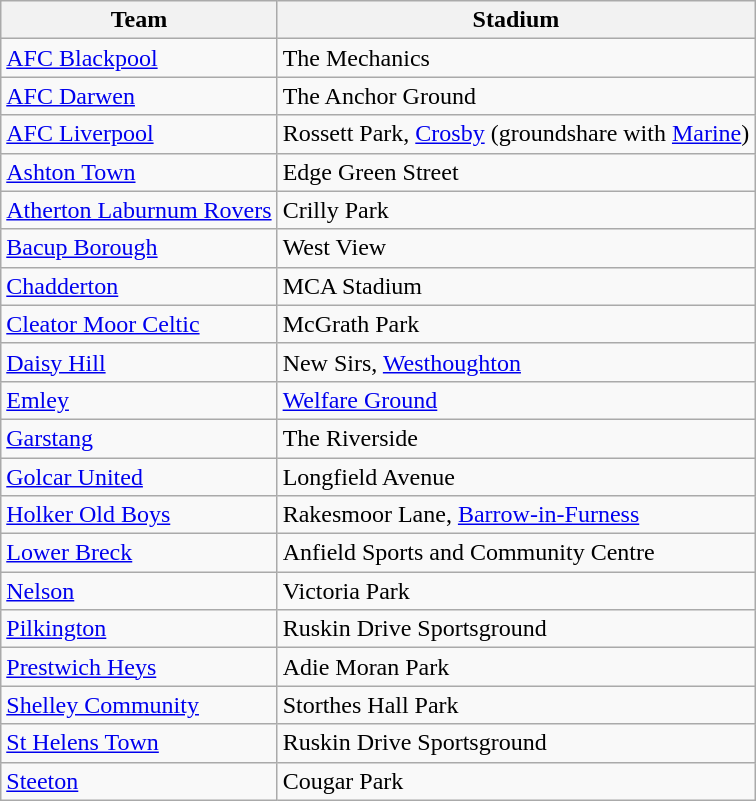<table class="wikitable">
<tr>
<th>Team</th>
<th>Stadium</th>
</tr>
<tr>
<td><a href='#'>AFC Blackpool</a></td>
<td>The Mechanics</td>
</tr>
<tr>
<td><a href='#'>AFC Darwen</a></td>
<td>The Anchor Ground</td>
</tr>
<tr>
<td><a href='#'>AFC Liverpool</a></td>
<td>Rossett Park, <a href='#'>Crosby</a> (groundshare with <a href='#'>Marine</a>)</td>
</tr>
<tr>
<td><a href='#'>Ashton Town</a></td>
<td>Edge Green Street</td>
</tr>
<tr>
<td><a href='#'>Atherton Laburnum Rovers</a></td>
<td>Crilly Park</td>
</tr>
<tr>
<td><a href='#'>Bacup Borough</a></td>
<td>West View</td>
</tr>
<tr>
<td><a href='#'>Chadderton</a></td>
<td>MCA Stadium</td>
</tr>
<tr>
<td><a href='#'>Cleator Moor Celtic</a></td>
<td>McGrath Park</td>
</tr>
<tr>
<td><a href='#'>Daisy Hill</a></td>
<td>New Sirs, <a href='#'>Westhoughton</a></td>
</tr>
<tr>
<td><a href='#'>Emley</a></td>
<td><a href='#'>Welfare Ground</a></td>
</tr>
<tr>
<td><a href='#'>Garstang</a></td>
<td>The Riverside</td>
</tr>
<tr>
<td><a href='#'>Golcar United</a></td>
<td>Longfield Avenue</td>
</tr>
<tr>
<td><a href='#'>Holker Old Boys</a></td>
<td>Rakesmoor Lane, <a href='#'>Barrow-in-Furness</a></td>
</tr>
<tr>
<td><a href='#'>Lower Breck</a></td>
<td>Anfield Sports and Community Centre</td>
</tr>
<tr>
<td><a href='#'>Nelson</a></td>
<td>Victoria Park</td>
</tr>
<tr>
<td><a href='#'>Pilkington</a></td>
<td>Ruskin Drive Sportsground</td>
</tr>
<tr>
<td><a href='#'>Prestwich Heys</a></td>
<td>Adie Moran Park</td>
</tr>
<tr>
<td><a href='#'>Shelley Community</a></td>
<td>Storthes Hall Park</td>
</tr>
<tr>
<td><a href='#'>St Helens Town</a></td>
<td>Ruskin Drive Sportsground</td>
</tr>
<tr>
<td><a href='#'>Steeton</a></td>
<td>Cougar Park</td>
</tr>
</table>
